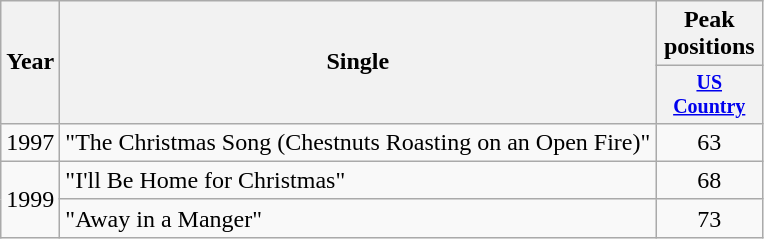<table class="wikitable" style="text-align:center;">
<tr>
<th rowspan="2">Year</th>
<th rowspan="2">Single</th>
<th colspan="1">Peak positions</th>
</tr>
<tr style="font-size:smaller;">
<th width="65"><a href='#'>US Country</a></th>
</tr>
<tr>
<td>1997</td>
<td align="left">"The Christmas Song (Chestnuts Roasting on an Open Fire)"</td>
<td>63</td>
</tr>
<tr>
<td rowspan="2">1999</td>
<td align="left">"I'll Be Home for Christmas"</td>
<td>68</td>
</tr>
<tr>
<td align="left">"Away in a Manger"</td>
<td>73</td>
</tr>
</table>
